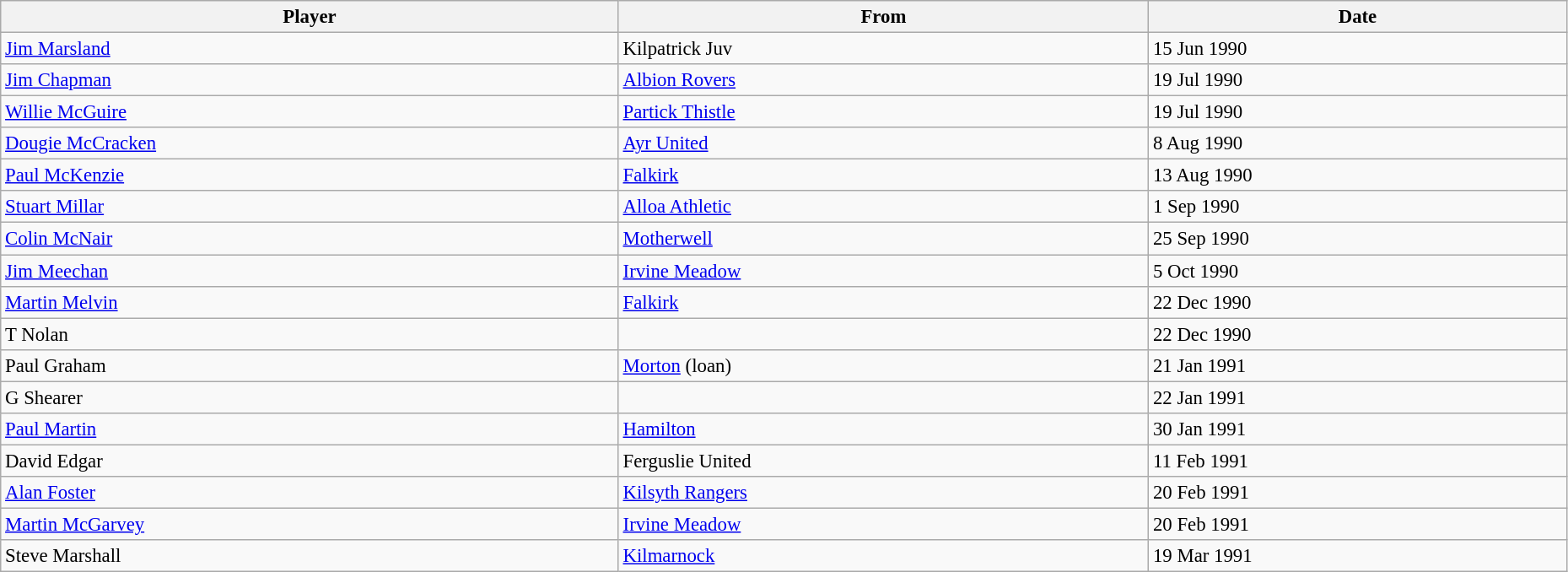<table class="wikitable" style="text-align:center; font-size:95%;width:98%; text-align:left">
<tr>
<th>Player</th>
<th>From</th>
<th>Date</th>
</tr>
<tr>
<td> <a href='#'>Jim Marsland</a></td>
<td> Kilpatrick Juv</td>
<td>15 Jun 1990</td>
</tr>
<tr>
<td> <a href='#'>Jim Chapman</a></td>
<td> <a href='#'>Albion Rovers</a></td>
<td>19 Jul 1990</td>
</tr>
<tr>
<td> <a href='#'>Willie McGuire</a></td>
<td> <a href='#'>Partick Thistle</a></td>
<td>19 Jul 1990</td>
</tr>
<tr>
<td> <a href='#'>Dougie McCracken</a></td>
<td> <a href='#'>Ayr United</a></td>
<td>8 Aug 1990</td>
</tr>
<tr>
<td> <a href='#'>Paul McKenzie</a></td>
<td> <a href='#'>Falkirk</a></td>
<td>13 Aug 1990</td>
</tr>
<tr>
<td> <a href='#'>Stuart Millar</a></td>
<td> <a href='#'>Alloa Athletic</a></td>
<td>1 Sep 1990</td>
</tr>
<tr>
<td> <a href='#'>Colin McNair</a></td>
<td> <a href='#'>Motherwell</a></td>
<td>25 Sep 1990</td>
</tr>
<tr>
<td> <a href='#'>Jim Meechan</a></td>
<td> <a href='#'>Irvine Meadow</a></td>
<td>5 Oct 1990</td>
</tr>
<tr>
<td> <a href='#'>Martin Melvin</a></td>
<td> <a href='#'>Falkirk</a></td>
<td>22 Dec 1990</td>
</tr>
<tr>
<td> T Nolan</td>
<td></td>
<td>22 Dec 1990</td>
</tr>
<tr>
<td> Paul Graham</td>
<td> <a href='#'>Morton</a> (loan)</td>
<td>21 Jan 1991</td>
</tr>
<tr>
<td> G Shearer</td>
<td></td>
<td>22 Jan 1991</td>
</tr>
<tr>
<td> <a href='#'>Paul Martin</a></td>
<td> <a href='#'>Hamilton</a></td>
<td>30 Jan 1991</td>
</tr>
<tr>
<td> David Edgar</td>
<td> Ferguslie United</td>
<td>11 Feb 1991</td>
</tr>
<tr>
<td> <a href='#'>Alan Foster</a></td>
<td> <a href='#'>Kilsyth Rangers</a></td>
<td>20 Feb 1991</td>
</tr>
<tr>
<td> <a href='#'>Martin McGarvey</a></td>
<td> <a href='#'>Irvine Meadow</a></td>
<td>20 Feb 1991</td>
</tr>
<tr>
<td>  Steve Marshall</td>
<td> <a href='#'>Kilmarnock</a></td>
<td>19 Mar 1991</td>
</tr>
</table>
